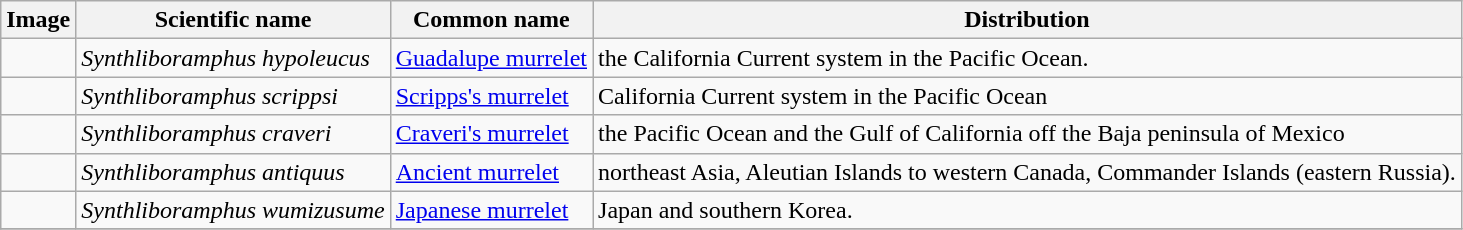<table class="wikitable">
<tr>
<th>Image</th>
<th>Scientific name</th>
<th>Common name</th>
<th>Distribution</th>
</tr>
<tr>
<td></td>
<td><em>Synthliboramphus hypoleucus</em></td>
<td><a href='#'>Guadalupe murrelet</a></td>
<td>the California Current system in the Pacific Ocean.</td>
</tr>
<tr>
<td></td>
<td><em>Synthliboramphus scrippsi</em></td>
<td><a href='#'>Scripps's murrelet</a></td>
<td>California Current system in the Pacific Ocean</td>
</tr>
<tr>
<td></td>
<td><em>Synthliboramphus craveri</em></td>
<td><a href='#'>Craveri's murrelet</a></td>
<td>the Pacific Ocean and the Gulf of California off the Baja peninsula of Mexico</td>
</tr>
<tr>
<td></td>
<td><em>Synthliboramphus antiquus</em></td>
<td><a href='#'>Ancient murrelet</a></td>
<td>northeast Asia, Aleutian Islands to western Canada, Commander Islands (eastern Russia).</td>
</tr>
<tr>
<td></td>
<td><em>Synthliboramphus wumizusume</em></td>
<td><a href='#'>Japanese murrelet</a></td>
<td>Japan and southern Korea.</td>
</tr>
<tr>
</tr>
</table>
